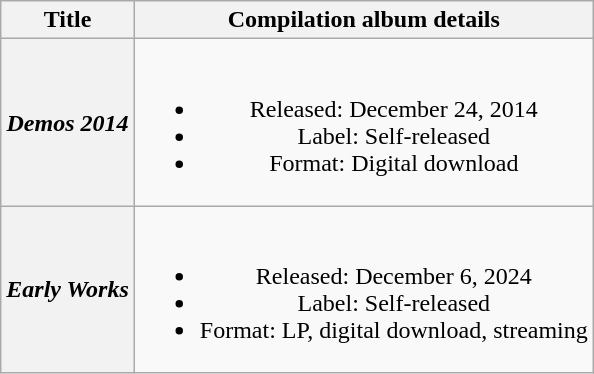<table class="wikitable plainrowheaders" style="text-align:center;">
<tr>
<th scope="col">Title</th>
<th scope="col">Compilation album details</th>
</tr>
<tr>
<th scope="row"><em>Demos 2014</em></th>
<td><br><ul><li>Released: December 24, 2014</li><li>Label: Self-released</li><li>Format: Digital download</li></ul></td>
</tr>
<tr>
<th scope="row"><em>Early Works</em></th>
<td><br><ul><li>Released: December 6, 2024</li><li>Label: Self-released</li><li>Format: LP, digital download, streaming</li></ul></td>
</tr>
</table>
